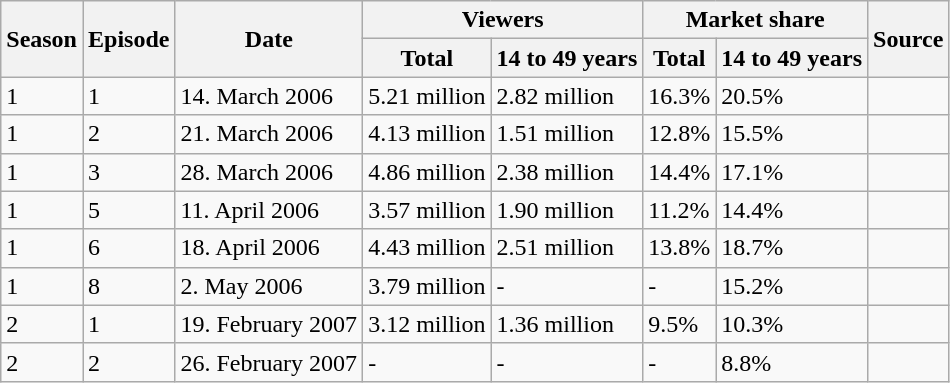<table class="wikitable">
<tr>
<th rowspan="2">Season</th>
<th rowspan="2">Episode</th>
<th rowspan="2">Date</th>
<th colspan="2">Viewers</th>
<th colspan="2">Market share</th>
<th rowspan="2">Source</th>
</tr>
<tr>
<th>Total</th>
<th>14 to 49 years</th>
<th>Total</th>
<th>14 to 49 years</th>
</tr>
<tr>
<td>1</td>
<td>1</td>
<td>14. March 2006</td>
<td>5.21 million</td>
<td>2.82 million</td>
<td>16.3%</td>
<td>20.5%</td>
<td></td>
</tr>
<tr>
<td>1</td>
<td>2</td>
<td>21. March 2006</td>
<td>4.13 million</td>
<td>1.51 million</td>
<td>12.8%</td>
<td>15.5%</td>
<td></td>
</tr>
<tr>
<td>1</td>
<td>3</td>
<td>28. March 2006</td>
<td>4.86 million</td>
<td>2.38 million</td>
<td>14.4%</td>
<td>17.1%</td>
<td></td>
</tr>
<tr>
<td>1</td>
<td>5</td>
<td>11. April 2006</td>
<td>3.57 million</td>
<td>1.90 million</td>
<td>11.2%</td>
<td>14.4%</td>
<td></td>
</tr>
<tr>
<td>1</td>
<td>6</td>
<td>18. April 2006</td>
<td>4.43 million</td>
<td>2.51 million</td>
<td>13.8%</td>
<td>18.7%</td>
<td></td>
</tr>
<tr>
<td>1</td>
<td>8</td>
<td>2. May 2006</td>
<td>3.79 million</td>
<td>-</td>
<td>-</td>
<td>15.2%</td>
<td></td>
</tr>
<tr>
<td>2</td>
<td>1</td>
<td>19. February 2007</td>
<td>3.12 million</td>
<td>1.36 million</td>
<td>9.5%</td>
<td>10.3%</td>
<td></td>
</tr>
<tr>
<td>2</td>
<td>2</td>
<td>26. February 2007</td>
<td>-</td>
<td>-</td>
<td>-</td>
<td>8.8%</td>
<td></td>
</tr>
</table>
